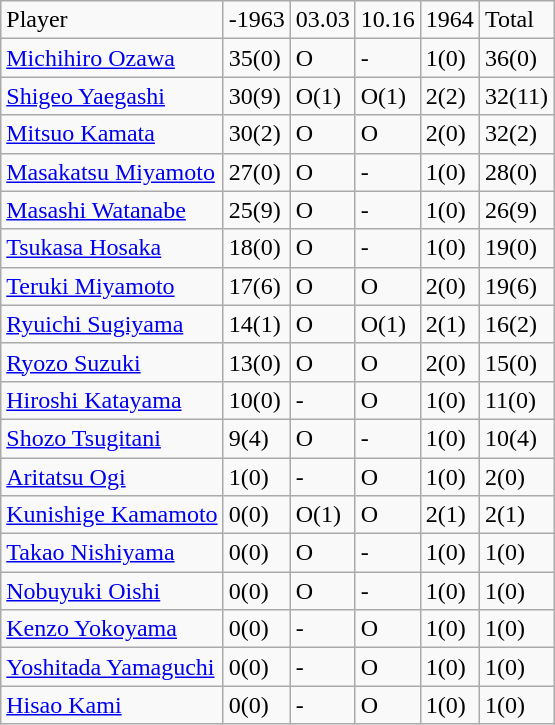<table class="wikitable" style="text-align:left;">
<tr>
<td>Player</td>
<td>-1963</td>
<td>03.03</td>
<td>10.16</td>
<td>1964</td>
<td>Total</td>
</tr>
<tr>
<td><a href='#'>Michihiro Ozawa</a></td>
<td>35(0)</td>
<td>O</td>
<td>-</td>
<td>1(0)</td>
<td>36(0)</td>
</tr>
<tr>
<td><a href='#'>Shigeo Yaegashi</a></td>
<td>30(9)</td>
<td>O(1)</td>
<td>O(1)</td>
<td>2(2)</td>
<td>32(11)</td>
</tr>
<tr>
<td><a href='#'>Mitsuo Kamata</a></td>
<td>30(2)</td>
<td>O</td>
<td>O</td>
<td>2(0)</td>
<td>32(2)</td>
</tr>
<tr>
<td><a href='#'>Masakatsu Miyamoto</a></td>
<td>27(0)</td>
<td>O</td>
<td>-</td>
<td>1(0)</td>
<td>28(0)</td>
</tr>
<tr>
<td><a href='#'>Masashi Watanabe</a></td>
<td>25(9)</td>
<td>O</td>
<td>-</td>
<td>1(0)</td>
<td>26(9)</td>
</tr>
<tr>
<td><a href='#'>Tsukasa Hosaka</a></td>
<td>18(0)</td>
<td>O</td>
<td>-</td>
<td>1(0)</td>
<td>19(0)</td>
</tr>
<tr>
<td><a href='#'>Teruki Miyamoto</a></td>
<td>17(6)</td>
<td>O</td>
<td>O</td>
<td>2(0)</td>
<td>19(6)</td>
</tr>
<tr>
<td><a href='#'>Ryuichi Sugiyama</a></td>
<td>14(1)</td>
<td>O</td>
<td>O(1)</td>
<td>2(1)</td>
<td>16(2)</td>
</tr>
<tr>
<td><a href='#'>Ryozo Suzuki</a></td>
<td>13(0)</td>
<td>O</td>
<td>O</td>
<td>2(0)</td>
<td>15(0)</td>
</tr>
<tr>
<td><a href='#'>Hiroshi Katayama</a></td>
<td>10(0)</td>
<td>-</td>
<td>O</td>
<td>1(0)</td>
<td>11(0)</td>
</tr>
<tr>
<td><a href='#'>Shozo Tsugitani</a></td>
<td>9(4)</td>
<td>O</td>
<td>-</td>
<td>1(0)</td>
<td>10(4)</td>
</tr>
<tr>
<td><a href='#'>Aritatsu Ogi</a></td>
<td>1(0)</td>
<td>-</td>
<td>O</td>
<td>1(0)</td>
<td>2(0)</td>
</tr>
<tr>
<td><a href='#'>Kunishige Kamamoto</a></td>
<td>0(0)</td>
<td>O(1)</td>
<td>O</td>
<td>2(1)</td>
<td>2(1)</td>
</tr>
<tr>
<td><a href='#'>Takao Nishiyama</a></td>
<td>0(0)</td>
<td>O</td>
<td>-</td>
<td>1(0)</td>
<td>1(0)</td>
</tr>
<tr>
<td><a href='#'>Nobuyuki Oishi</a></td>
<td>0(0)</td>
<td>O</td>
<td>-</td>
<td>1(0)</td>
<td>1(0)</td>
</tr>
<tr>
<td><a href='#'>Kenzo Yokoyama</a></td>
<td>0(0)</td>
<td>-</td>
<td>O</td>
<td>1(0)</td>
<td>1(0)</td>
</tr>
<tr>
<td><a href='#'>Yoshitada Yamaguchi</a></td>
<td>0(0)</td>
<td>-</td>
<td>O</td>
<td>1(0)</td>
<td>1(0)</td>
</tr>
<tr>
<td><a href='#'>Hisao Kami</a></td>
<td>0(0)</td>
<td>-</td>
<td>O</td>
<td>1(0)</td>
<td>1(0)</td>
</tr>
</table>
